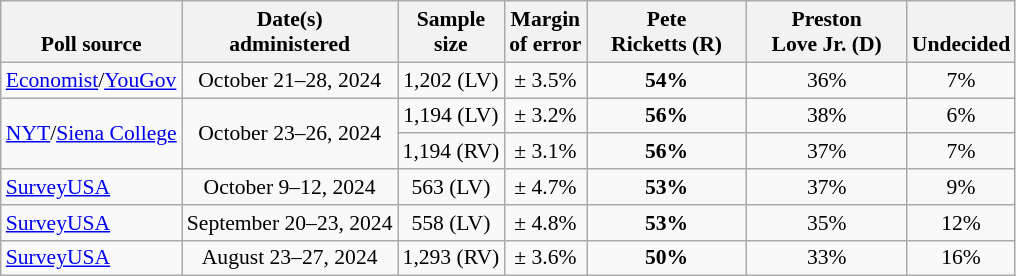<table class="wikitable" style="font-size:90%;text-align:center;">
<tr valign="bottom">
<th>Poll source</th>
<th>Date(s)<br>administered</th>
<th>Sample<br>size</th>
<th>Margin<br>of error</th>
<th style="width:100px;">Pete<br>Ricketts (R)</th>
<th style="width:100px;">Preston<br>Love Jr. (D)</th>
<th>Undecided</th>
</tr>
<tr>
<td style="text-align:left;"><a href='#'>Economist</a>/<a href='#'>YouGov</a></td>
<td>October 21–28, 2024</td>
<td>1,202 (LV)</td>
<td>± 3.5%</td>
<td><strong>54%</strong></td>
<td>36%</td>
<td>7%</td>
</tr>
<tr>
<td rowspan="2" style="text-align:left;"><a href='#'>NYT</a>/<a href='#'>Siena College</a></td>
<td rowspan="2">October 23–26, 2024</td>
<td>1,194 (LV)</td>
<td>± 3.2%</td>
<td><strong>56%</strong></td>
<td>38%</td>
<td>6%</td>
</tr>
<tr>
<td>1,194 (RV)</td>
<td>± 3.1%</td>
<td><strong>56%</strong></td>
<td>37%</td>
<td>7%</td>
</tr>
<tr>
<td style="text-align:left;"><a href='#'>SurveyUSA</a></td>
<td>October 9–12, 2024</td>
<td>563 (LV)</td>
<td>± 4.7%</td>
<td><strong>53%</strong></td>
<td>37%</td>
<td>9%</td>
</tr>
<tr>
<td style="text-align:left;"><a href='#'>SurveyUSA</a></td>
<td>September 20–23, 2024</td>
<td>558 (LV)</td>
<td>± 4.8%</td>
<td><strong>53%</strong></td>
<td>35%</td>
<td>12%</td>
</tr>
<tr>
<td style="text-align:left;"><a href='#'>SurveyUSA</a></td>
<td>August 23–27, 2024</td>
<td>1,293 (RV)</td>
<td>± 3.6%</td>
<td><strong>50%</strong></td>
<td>33%</td>
<td>16%</td>
</tr>
</table>
